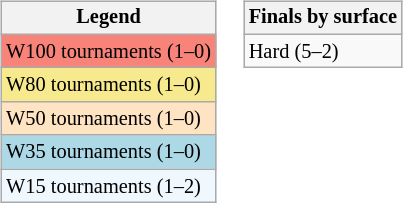<table>
<tr valign=top>
<td><br><table class="wikitable" style="font-size:85%">
<tr>
<th>Legend</th>
</tr>
<tr style="background:#f88379;">
<td>W100 tournaments (1–0)</td>
</tr>
<tr style="background:#f7e98e">
<td>W80 tournaments (1–0)</td>
</tr>
<tr style="background:#ffe4c4;">
<td>W50 tournaments (1–0)</td>
</tr>
<tr style="background:lightblue;">
<td>W35 tournaments (1–0)</td>
</tr>
<tr style="background:#f0f8ff;">
<td>W15 tournaments (1–2)</td>
</tr>
</table>
</td>
<td><br><table class="wikitable" style="font-size:85%">
<tr>
<th>Finals by surface</th>
</tr>
<tr>
<td>Hard (5–2)</td>
</tr>
</table>
</td>
</tr>
</table>
